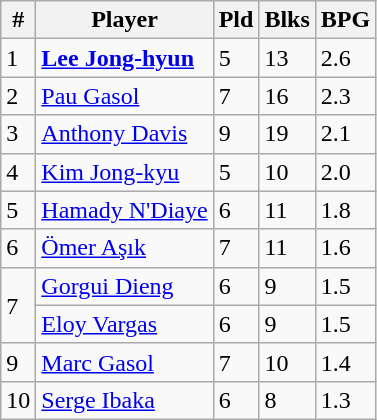<table class=wikitable>
<tr>
<th>#</th>
<th>Player</th>
<th>Pld</th>
<th>Blks</th>
<th>BPG</th>
</tr>
<tr>
<td>1</td>
<td> <strong><a href='#'>Lee Jong-hyun</a></strong></td>
<td>5</td>
<td>13</td>
<td>2.6</td>
</tr>
<tr>
<td>2</td>
<td> <a href='#'>Pau Gasol</a></td>
<td>7</td>
<td>16</td>
<td>2.3</td>
</tr>
<tr>
<td>3</td>
<td> <a href='#'>Anthony Davis</a></td>
<td>9</td>
<td>19</td>
<td>2.1</td>
</tr>
<tr>
<td>4</td>
<td> <a href='#'>Kim Jong-kyu</a></td>
<td>5</td>
<td>10</td>
<td>2.0</td>
</tr>
<tr>
<td>5</td>
<td> <a href='#'>Hamady N'Diaye</a></td>
<td>6</td>
<td>11</td>
<td>1.8</td>
</tr>
<tr>
<td>6</td>
<td> <a href='#'>Ömer Aşık</a></td>
<td>7</td>
<td>11</td>
<td>1.6</td>
</tr>
<tr>
<td rowspan=2>7</td>
<td> <a href='#'>Gorgui Dieng</a></td>
<td>6</td>
<td>9</td>
<td>1.5</td>
</tr>
<tr>
<td> <a href='#'>Eloy Vargas</a></td>
<td>6</td>
<td>9</td>
<td>1.5</td>
</tr>
<tr>
<td>9</td>
<td> <a href='#'>Marc Gasol</a></td>
<td>7</td>
<td>10</td>
<td>1.4</td>
</tr>
<tr>
<td>10</td>
<td> <a href='#'>Serge Ibaka</a></td>
<td>6</td>
<td>8</td>
<td>1.3</td>
</tr>
</table>
